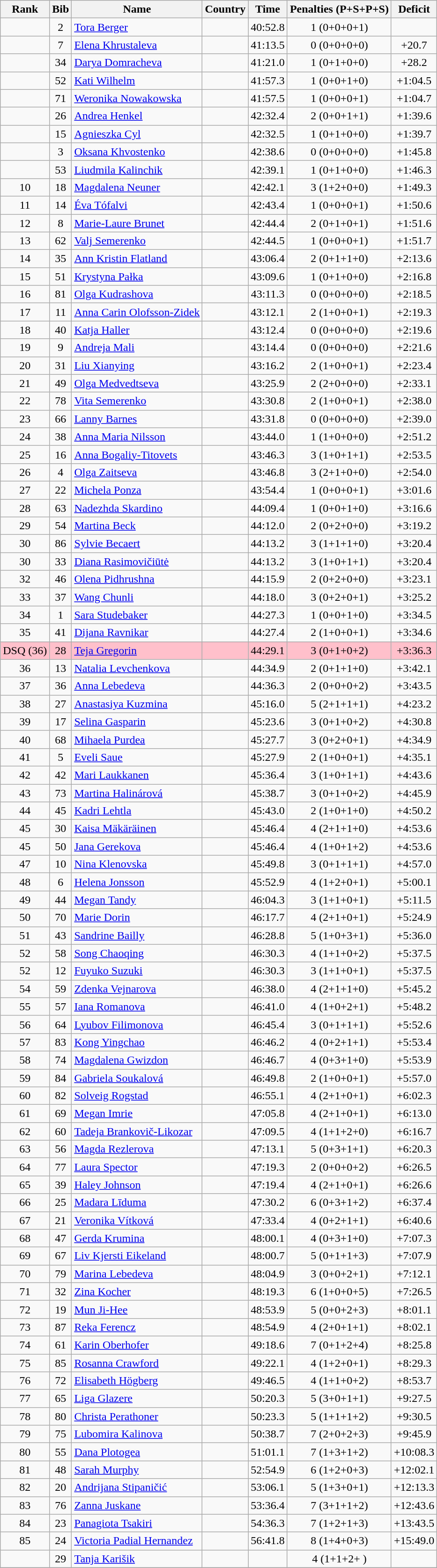<table class="wikitable sortable" style="text-align:center">
<tr>
<th>Rank</th>
<th>Bib</th>
<th>Name</th>
<th>Country</th>
<th>Time</th>
<th>Penalties (P+S+P+S)</th>
<th>Deficit</th>
</tr>
<tr>
<td></td>
<td>2</td>
<td align=left><a href='#'>Tora Berger</a></td>
<td align=left></td>
<td>40:52.8</td>
<td>1 (0+0+0+1)</td>
<td></td>
</tr>
<tr>
<td></td>
<td>7</td>
<td align=left><a href='#'>Elena Khrustaleva</a></td>
<td align=left></td>
<td>41:13.5</td>
<td>0 (0+0+0+0)</td>
<td>+20.7</td>
</tr>
<tr>
<td></td>
<td>34</td>
<td align=left><a href='#'>Darya Domracheva</a></td>
<td align=left></td>
<td>41:21.0</td>
<td>1 (0+1+0+0)</td>
<td>+28.2</td>
</tr>
<tr>
<td></td>
<td>52</td>
<td align=left><a href='#'>Kati Wilhelm</a></td>
<td align=left></td>
<td>41:57.3</td>
<td>1 (0+0+1+0)</td>
<td>+1:04.5</td>
</tr>
<tr>
<td></td>
<td>71</td>
<td align=left><a href='#'>Weronika Nowakowska</a></td>
<td align=left></td>
<td>41:57.5</td>
<td>1 (0+0+0+1)</td>
<td>+1:04.7</td>
</tr>
<tr>
<td></td>
<td>26</td>
<td align=left><a href='#'>Andrea Henkel</a></td>
<td align=left></td>
<td>42:32.4</td>
<td>2 (0+0+1+1)</td>
<td>+1:39.6</td>
</tr>
<tr>
<td></td>
<td>15</td>
<td align=left><a href='#'>Agnieszka Cyl</a></td>
<td align=left></td>
<td>42:32.5</td>
<td>1 (0+1+0+0)</td>
<td>+1:39.7</td>
</tr>
<tr>
<td></td>
<td>3</td>
<td align=left><a href='#'>Oksana Khvostenko</a></td>
<td align=left></td>
<td>42:38.6</td>
<td>0 (0+0+0+0)</td>
<td>+1:45.8</td>
</tr>
<tr>
<td></td>
<td>53</td>
<td align=left><a href='#'>Liudmila Kalinchik</a></td>
<td align=left></td>
<td>42:39.1</td>
<td>1 (0+1+0+0)</td>
<td>+1:46.3</td>
</tr>
<tr>
<td>10</td>
<td>18</td>
<td align=left><a href='#'>Magdalena Neuner</a></td>
<td align=left></td>
<td>42:42.1</td>
<td>3 (1+2+0+0)</td>
<td>+1:49.3</td>
</tr>
<tr>
<td>11</td>
<td>14</td>
<td align=left><a href='#'>Éva Tófalvi</a></td>
<td align=left></td>
<td>42:43.4</td>
<td>1 (0+0+0+1)</td>
<td>+1:50.6</td>
</tr>
<tr>
<td>12</td>
<td>8</td>
<td align=left><a href='#'>Marie-Laure Brunet</a></td>
<td align=left></td>
<td>42:44.4</td>
<td>2 (0+1+0+1)</td>
<td>+1:51.6</td>
</tr>
<tr>
<td>13</td>
<td>62</td>
<td align=left><a href='#'>Valj Semerenko</a></td>
<td align=left></td>
<td>42:44.5</td>
<td>1 (0+0+0+1)</td>
<td>+1:51.7</td>
</tr>
<tr>
<td>14</td>
<td>35</td>
<td align=left><a href='#'>Ann Kristin Flatland</a></td>
<td align=left></td>
<td>43:06.4</td>
<td>2 (0+1+1+0)</td>
<td>+2:13.6</td>
</tr>
<tr>
<td>15</td>
<td>51</td>
<td align=left><a href='#'>Krystyna Pałka</a></td>
<td align=left></td>
<td>43:09.6</td>
<td>1 (0+1+0+0)</td>
<td>+2:16.8</td>
</tr>
<tr>
<td>16</td>
<td>81</td>
<td align=left><a href='#'>Olga Kudrashova</a></td>
<td align=left></td>
<td>43:11.3</td>
<td>0 (0+0+0+0)</td>
<td>+2:18.5</td>
</tr>
<tr>
<td>17</td>
<td>11</td>
<td align=left><a href='#'>Anna Carin Olofsson-Zidek</a></td>
<td align=left></td>
<td>43:12.1</td>
<td>2 (1+0+0+1)</td>
<td>+2:19.3</td>
</tr>
<tr>
<td>18</td>
<td>40</td>
<td align=left><a href='#'>Katja Haller</a></td>
<td align=left></td>
<td>43:12.4</td>
<td>0 (0+0+0+0)</td>
<td>+2:19.6</td>
</tr>
<tr>
<td>19</td>
<td>9</td>
<td align=left><a href='#'>Andreja Mali</a></td>
<td align=left></td>
<td>43:14.4</td>
<td>0 (0+0+0+0)</td>
<td>+2:21.6</td>
</tr>
<tr>
<td>20</td>
<td>31</td>
<td align=left><a href='#'>Liu Xianying</a></td>
<td align=left></td>
<td>43:16.2</td>
<td>2 (1+0+0+1)</td>
<td>+2:23.4</td>
</tr>
<tr>
<td>21</td>
<td>49</td>
<td align=left><a href='#'>Olga Medvedtseva</a></td>
<td align=left></td>
<td>43:25.9</td>
<td>2 (2+0+0+0)</td>
<td>+2:33.1</td>
</tr>
<tr>
<td>22</td>
<td>78</td>
<td align=left><a href='#'>Vita Semerenko</a></td>
<td align=left></td>
<td>43:30.8</td>
<td>2 (1+0+0+1)</td>
<td>+2:38.0</td>
</tr>
<tr>
<td>23</td>
<td>66</td>
<td align=left><a href='#'>Lanny Barnes</a></td>
<td align=left></td>
<td>43:31.8</td>
<td>0 (0+0+0+0)</td>
<td>+2:39.0</td>
</tr>
<tr>
<td>24</td>
<td>38</td>
<td align=left><a href='#'>Anna Maria Nilsson</a></td>
<td align=left></td>
<td>43:44.0</td>
<td>1 (1+0+0+0)</td>
<td>+2:51.2</td>
</tr>
<tr>
<td>25</td>
<td>16</td>
<td align=left><a href='#'>Anna Bogaliy-Titovets</a></td>
<td align=left></td>
<td>43:46.3</td>
<td>3 (1+0+1+1)</td>
<td>+2:53.5</td>
</tr>
<tr>
<td>26</td>
<td>4</td>
<td align=left><a href='#'>Olga Zaitseva</a></td>
<td align=left></td>
<td>43:46.8</td>
<td>3 (2+1+0+0)</td>
<td>+2:54.0</td>
</tr>
<tr>
<td>27</td>
<td>22</td>
<td align=left><a href='#'>Michela Ponza</a></td>
<td align=left></td>
<td>43:54.4</td>
<td>1 (0+0+0+1)</td>
<td>+3:01.6</td>
</tr>
<tr>
<td>28</td>
<td>63</td>
<td align=left><a href='#'>Nadezhda Skardino</a></td>
<td align=left></td>
<td>44:09.4</td>
<td>1 (0+0+1+0)</td>
<td>+3:16.6</td>
</tr>
<tr>
<td>29</td>
<td>54</td>
<td align=left><a href='#'>Martina Beck</a></td>
<td align=left></td>
<td>44:12.0</td>
<td>2 (0+2+0+0)</td>
<td>+3:19.2</td>
</tr>
<tr>
<td>30</td>
<td>86</td>
<td align=left><a href='#'>Sylvie Becaert</a></td>
<td align=left></td>
<td>44:13.2</td>
<td>3 (1+1+1+0)</td>
<td>+3:20.4</td>
</tr>
<tr>
<td>30</td>
<td>33</td>
<td align=left><a href='#'>Diana Rasimovičiūtė</a></td>
<td align=left></td>
<td>44:13.2</td>
<td>3 (1+0+1+1)</td>
<td>+3:20.4</td>
</tr>
<tr>
<td>32</td>
<td>46</td>
<td align=left><a href='#'>Olena Pidhrushna</a></td>
<td align=left></td>
<td>44:15.9</td>
<td>2 (0+2+0+0)</td>
<td>+3:23.1</td>
</tr>
<tr>
<td>33</td>
<td>37</td>
<td align=left><a href='#'>Wang Chunli</a></td>
<td align=left></td>
<td>44:18.0</td>
<td>3 (0+2+0+1)</td>
<td>+3:25.2</td>
</tr>
<tr>
<td>34</td>
<td>1</td>
<td align=left><a href='#'>Sara Studebaker</a></td>
<td align=left></td>
<td>44:27.3</td>
<td>1 (0+0+1+0)</td>
<td>+3:34.5</td>
</tr>
<tr>
<td>35</td>
<td>41</td>
<td align=left><a href='#'>Dijana Ravnikar</a></td>
<td align=left></td>
<td>44:27.4</td>
<td>2 (1+0+0+1)</td>
<td>+3:34.6</td>
</tr>
<tr bgcolor=pink>
<td>DSQ (36)</td>
<td>28</td>
<td align=left><a href='#'>Teja Gregorin</a></td>
<td align=left></td>
<td>44:29.1</td>
<td>3 (0+1+0+2)</td>
<td>+3:36.3</td>
</tr>
<tr>
<td>36</td>
<td>13</td>
<td align=left><a href='#'>Natalia Levchenkova</a></td>
<td align=left></td>
<td>44:34.9</td>
<td>2 (0+1+1+0)</td>
<td>+3:42.1</td>
</tr>
<tr>
<td>37</td>
<td>36</td>
<td align=left><a href='#'>Anna Lebedeva</a></td>
<td align=left></td>
<td>44:36.3</td>
<td>2 (0+0+0+2)</td>
<td>+3:43.5</td>
</tr>
<tr>
<td>38</td>
<td>27</td>
<td align=left><a href='#'>Anastasiya Kuzmina</a></td>
<td align=left></td>
<td>45:16.0</td>
<td>5 (2+1+1+1)</td>
<td>+4:23.2</td>
</tr>
<tr>
<td>39</td>
<td>17</td>
<td align=left><a href='#'>Selina Gasparin</a></td>
<td align=left></td>
<td>45:23.6</td>
<td>3 (0+1+0+2)</td>
<td>+4:30.8</td>
</tr>
<tr>
<td>40</td>
<td>68</td>
<td align=left><a href='#'>Mihaela Purdea</a></td>
<td align=left></td>
<td>45:27.7</td>
<td>3 (0+2+0+1)</td>
<td>+4:34.9</td>
</tr>
<tr>
<td>41</td>
<td>5</td>
<td align=left><a href='#'>Eveli Saue</a></td>
<td align=left></td>
<td>45:27.9</td>
<td>2 (1+0+0+1)</td>
<td>+4:35.1</td>
</tr>
<tr>
<td>42</td>
<td>42</td>
<td align=left><a href='#'>Mari Laukkanen</a></td>
<td align=left></td>
<td>45:36.4</td>
<td>3 (1+0+1+1)</td>
<td>+4:43.6</td>
</tr>
<tr>
<td>43</td>
<td>73</td>
<td align=left><a href='#'>Martina Halinárová</a></td>
<td align=left></td>
<td>45:38.7</td>
<td>3 (0+1+0+2)</td>
<td>+4:45.9</td>
</tr>
<tr>
<td>44</td>
<td>45</td>
<td align=left><a href='#'>Kadri Lehtla</a></td>
<td align=left></td>
<td>45:43.0</td>
<td>2 (1+0+1+0)</td>
<td>+4:50.2</td>
</tr>
<tr>
<td>45</td>
<td>30</td>
<td align=left><a href='#'>Kaisa Mäkäräinen</a></td>
<td align=left></td>
<td>45:46.4</td>
<td>4 (2+1+1+0)</td>
<td>+4:53.6</td>
</tr>
<tr>
<td>45</td>
<td>50</td>
<td align=left><a href='#'>Jana Gerekova</a></td>
<td align=left></td>
<td>45:46.4</td>
<td>4 (1+0+1+2)</td>
<td>+4:53.6</td>
</tr>
<tr>
<td>47</td>
<td>10</td>
<td align=left><a href='#'>Nina Klenovska</a></td>
<td align=left></td>
<td>45:49.8</td>
<td>3 (0+1+1+1)</td>
<td>+4:57.0</td>
</tr>
<tr>
<td>48</td>
<td>6</td>
<td align=left><a href='#'>Helena Jonsson</a></td>
<td align=left></td>
<td>45:52.9</td>
<td>4 (1+2+0+1)</td>
<td>+5:00.1</td>
</tr>
<tr>
<td>49</td>
<td>44</td>
<td align=left><a href='#'>Megan Tandy</a></td>
<td align=left></td>
<td>46:04.3</td>
<td>3 (1+1+0+1)</td>
<td>+5:11.5</td>
</tr>
<tr>
<td>50</td>
<td>70</td>
<td align=left><a href='#'>Marie Dorin</a></td>
<td align=left></td>
<td>46:17.7</td>
<td>4 (2+1+0+1)</td>
<td>+5:24.9</td>
</tr>
<tr>
<td>51</td>
<td>43</td>
<td align=left><a href='#'>Sandrine Bailly</a></td>
<td align=left></td>
<td>46:28.8</td>
<td>5 (1+0+3+1)</td>
<td>+5:36.0</td>
</tr>
<tr>
<td>52</td>
<td>58</td>
<td align=left><a href='#'>Song Chaoqing</a></td>
<td align=left></td>
<td>46:30.3</td>
<td>4 (1+1+0+2)</td>
<td>+5:37.5</td>
</tr>
<tr>
<td>52</td>
<td>12</td>
<td align=left><a href='#'>Fuyuko Suzuki</a></td>
<td align=left></td>
<td>46:30.3</td>
<td>3 (1+1+0+1)</td>
<td>+5:37.5</td>
</tr>
<tr>
<td>54</td>
<td>59</td>
<td align=left><a href='#'>Zdenka Vejnarova</a></td>
<td align=left></td>
<td>46:38.0</td>
<td>4 (2+1+1+0)</td>
<td>+5:45.2</td>
</tr>
<tr>
<td>55</td>
<td>57</td>
<td align=left><a href='#'>Iana Romanova</a></td>
<td align=left></td>
<td>46:41.0</td>
<td>4 (1+0+2+1)</td>
<td>+5:48.2</td>
</tr>
<tr>
<td>56</td>
<td>64</td>
<td align=left><a href='#'>Lyubov Filimonova</a></td>
<td align=left></td>
<td>46:45.4</td>
<td>3 (0+1+1+1)</td>
<td>+5:52.6</td>
</tr>
<tr>
<td>57</td>
<td>83</td>
<td align=left><a href='#'>Kong Yingchao</a></td>
<td align=left></td>
<td>46:46.2</td>
<td>4 (0+2+1+1)</td>
<td>+5:53.4</td>
</tr>
<tr>
<td>58</td>
<td>74</td>
<td align=left><a href='#'>Magdalena Gwizdon</a></td>
<td align=left></td>
<td>46:46.7</td>
<td>4 (0+3+1+0)</td>
<td>+5:53.9</td>
</tr>
<tr>
<td>59</td>
<td>84</td>
<td align=left><a href='#'>Gabriela Soukalová</a></td>
<td align=left></td>
<td>46:49.8</td>
<td>2 (1+0+0+1)</td>
<td>+5:57.0</td>
</tr>
<tr>
<td>60</td>
<td>82</td>
<td align=left><a href='#'>Solveig Rogstad</a></td>
<td align=left></td>
<td>46:55.1</td>
<td>4 (2+1+0+1)</td>
<td>+6:02.3</td>
</tr>
<tr>
<td>61</td>
<td>69</td>
<td align=left><a href='#'>Megan Imrie</a></td>
<td align=left></td>
<td>47:05.8</td>
<td>4 (2+1+0+1)</td>
<td>+6:13.0</td>
</tr>
<tr>
<td>62</td>
<td>60</td>
<td align=left><a href='#'>Tadeja Brankovič-Likozar</a></td>
<td align=left></td>
<td>47:09.5</td>
<td>4 (1+1+2+0)</td>
<td>+6:16.7</td>
</tr>
<tr>
<td>63</td>
<td>56</td>
<td align=left><a href='#'>Magda Rezlerova</a></td>
<td align=left></td>
<td>47:13.1</td>
<td>5 (0+3+1+1)</td>
<td>+6:20.3</td>
</tr>
<tr>
<td>64</td>
<td>77</td>
<td align=left><a href='#'>Laura Spector</a></td>
<td align=left></td>
<td>47:19.3</td>
<td>2 (0+0+0+2)</td>
<td>+6:26.5</td>
</tr>
<tr>
<td>65</td>
<td>39</td>
<td align=left><a href='#'>Haley Johnson</a></td>
<td align=left></td>
<td>47:19.4</td>
<td>4 (2+1+0+1)</td>
<td>+6:26.6</td>
</tr>
<tr>
<td>66</td>
<td>25</td>
<td align=left><a href='#'>Madara Līduma</a></td>
<td align=left></td>
<td>47:30.2</td>
<td>6 (0+3+1+2)</td>
<td>+6:37.4</td>
</tr>
<tr>
<td>67</td>
<td>21</td>
<td align=left><a href='#'>Veronika Vítková</a></td>
<td align=left></td>
<td>47:33.4</td>
<td>4 (0+2+1+1)</td>
<td>+6:40.6</td>
</tr>
<tr>
<td>68</td>
<td>47</td>
<td align=left><a href='#'>Gerda Krumina</a></td>
<td align=left></td>
<td>48:00.1</td>
<td>4 (0+3+1+0)</td>
<td>+7:07.3</td>
</tr>
<tr>
<td>69</td>
<td>67</td>
<td align=left><a href='#'>Liv Kjersti Eikeland</a></td>
<td align=left></td>
<td>48:00.7</td>
<td>5 (0+1+1+3)</td>
<td>+7:07.9</td>
</tr>
<tr>
<td>70</td>
<td>79</td>
<td align=left><a href='#'>Marina Lebedeva</a></td>
<td align=left></td>
<td>48:04.9</td>
<td>3 (0+0+2+1)</td>
<td>+7:12.1</td>
</tr>
<tr>
<td>71</td>
<td>32</td>
<td align=left><a href='#'>Zina Kocher</a></td>
<td align=left></td>
<td>48:19.3</td>
<td>6 (1+0+0+5)</td>
<td>+7:26.5</td>
</tr>
<tr>
<td>72</td>
<td>19</td>
<td align=left><a href='#'>Mun Ji-Hee</a></td>
<td align=left></td>
<td>48:53.9</td>
<td>5 (0+0+2+3)</td>
<td>+8:01.1</td>
</tr>
<tr>
<td>73</td>
<td>87</td>
<td align=left><a href='#'>Reka Ferencz</a></td>
<td align=left></td>
<td>48:54.9</td>
<td>4 (2+0+1+1)</td>
<td>+8:02.1</td>
</tr>
<tr>
<td>74</td>
<td>61</td>
<td align=left><a href='#'>Karin Oberhofer</a></td>
<td align=left></td>
<td>49:18.6</td>
<td>7 (0+1+2+4)</td>
<td>+8:25.8</td>
</tr>
<tr>
<td>75</td>
<td>85</td>
<td align=left><a href='#'>Rosanna Crawford</a></td>
<td align=left></td>
<td>49:22.1</td>
<td>4 (1+2+0+1)</td>
<td>+8:29.3</td>
</tr>
<tr>
<td>76</td>
<td>72</td>
<td align=left><a href='#'>Elisabeth Högberg</a></td>
<td align=left></td>
<td>49:46.5</td>
<td>4 (1+1+0+2)</td>
<td>+8:53.7</td>
</tr>
<tr>
<td>77</td>
<td>65</td>
<td align=left><a href='#'>Liga Glazere</a></td>
<td align=left></td>
<td>50:20.3</td>
<td>5 (3+0+1+1)</td>
<td>+9:27.5</td>
</tr>
<tr>
<td>78</td>
<td>80</td>
<td align=left><a href='#'>Christa Perathoner</a></td>
<td align=left></td>
<td>50:23.3</td>
<td>5 (1+1+1+2)</td>
<td>+9:30.5</td>
</tr>
<tr>
<td>79</td>
<td>75</td>
<td align=left><a href='#'>Lubomira Kalinova</a></td>
<td align=left></td>
<td>50:38.7</td>
<td>7 (2+0+2+3)</td>
<td>+9:45.9</td>
</tr>
<tr>
<td>80</td>
<td>55</td>
<td align=left><a href='#'>Dana Plotogea</a></td>
<td align=left></td>
<td>51:01.1</td>
<td>7 (1+3+1+2)</td>
<td>+10:08.3</td>
</tr>
<tr>
<td>81</td>
<td>48</td>
<td align=left><a href='#'>Sarah Murphy</a></td>
<td align=left></td>
<td>52:54.9</td>
<td>6 (1+2+0+3)</td>
<td>+12:02.1</td>
</tr>
<tr>
<td>82</td>
<td>20</td>
<td align=left><a href='#'>Andrijana Stipaničić</a></td>
<td align=left></td>
<td>53:06.1</td>
<td>5 (1+3+0+1)</td>
<td>+12:13.3</td>
</tr>
<tr>
<td>83</td>
<td>76</td>
<td align=left><a href='#'>Zanna Juskane</a></td>
<td align=left></td>
<td>53:36.4</td>
<td>7 (3+1+1+2)</td>
<td>+12:43.6</td>
</tr>
<tr>
<td>84</td>
<td>23</td>
<td align=left><a href='#'>Panagiota Tsakiri</a></td>
<td align=left></td>
<td>54:36.3</td>
<td>7 (1+2+1+3)</td>
<td>+13:43.5</td>
</tr>
<tr>
<td>85</td>
<td>24</td>
<td align=left><a href='#'>Victoria Padial Hernandez</a></td>
<td align=left></td>
<td>56:41.8</td>
<td>8 (1+4+0+3)</td>
<td>+15:49.0</td>
</tr>
<tr>
<td></td>
<td>29</td>
<td align=left><a href='#'>Tanja Karišik</a></td>
<td align=left></td>
<td></td>
<td>4 (1+1+2+ )</td>
<td></td>
</tr>
<tr>
</tr>
</table>
